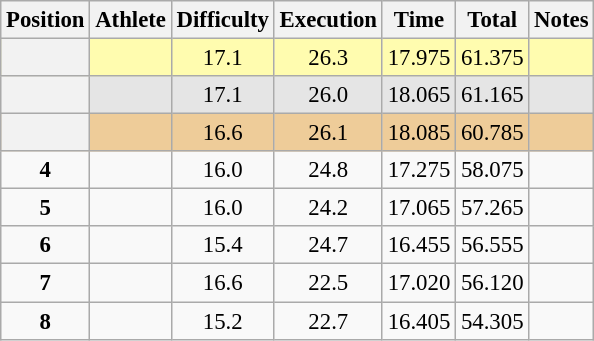<table class="wikitable sortable" style="text-align:center; font-size:95%">
<tr>
<th>Position</th>
<th>Athlete</th>
<th>Difficulty</th>
<th>Execution</th>
<th>Time</th>
<th>Total</th>
<th>Notes</th>
</tr>
<tr style="background:#fffcaf;">
<th scope=row style="text-align:center"></th>
<td align=left></td>
<td>17.1</td>
<td>26.3</td>
<td>17.975</td>
<td>61.375</td>
<td></td>
</tr>
<tr style="background:#e5e5e5;">
<th scope=row style="text-align:center"></th>
<td align=left></td>
<td>17.1</td>
<td>26.0</td>
<td>18.065</td>
<td>61.165</td>
<td></td>
</tr>
<tr style="background:#ec9;">
<th scope=row style="text-align:center"></th>
<td align=left></td>
<td>16.6</td>
<td>26.1</td>
<td>18.085</td>
<td>60.785</td>
<td></td>
</tr>
<tr>
<td><strong>4</strong></td>
<td align=left></td>
<td>16.0</td>
<td>24.8</td>
<td>17.275</td>
<td>58.075</td>
<td></td>
</tr>
<tr>
<td><strong>5</strong></td>
<td align=left></td>
<td>16.0</td>
<td>24.2</td>
<td>17.065</td>
<td>57.265</td>
<td></td>
</tr>
<tr>
<td><strong>6</strong></td>
<td align=left></td>
<td>15.4</td>
<td>24.7</td>
<td>16.455</td>
<td>56.555</td>
<td></td>
</tr>
<tr>
<td><strong>7</strong></td>
<td align=left></td>
<td>16.6</td>
<td>22.5</td>
<td>17.020</td>
<td>56.120</td>
<td></td>
</tr>
<tr>
<td><strong>8</strong></td>
<td align=left></td>
<td>15.2</td>
<td>22.7</td>
<td>16.405</td>
<td>54.305</td>
<td></td>
</tr>
</table>
